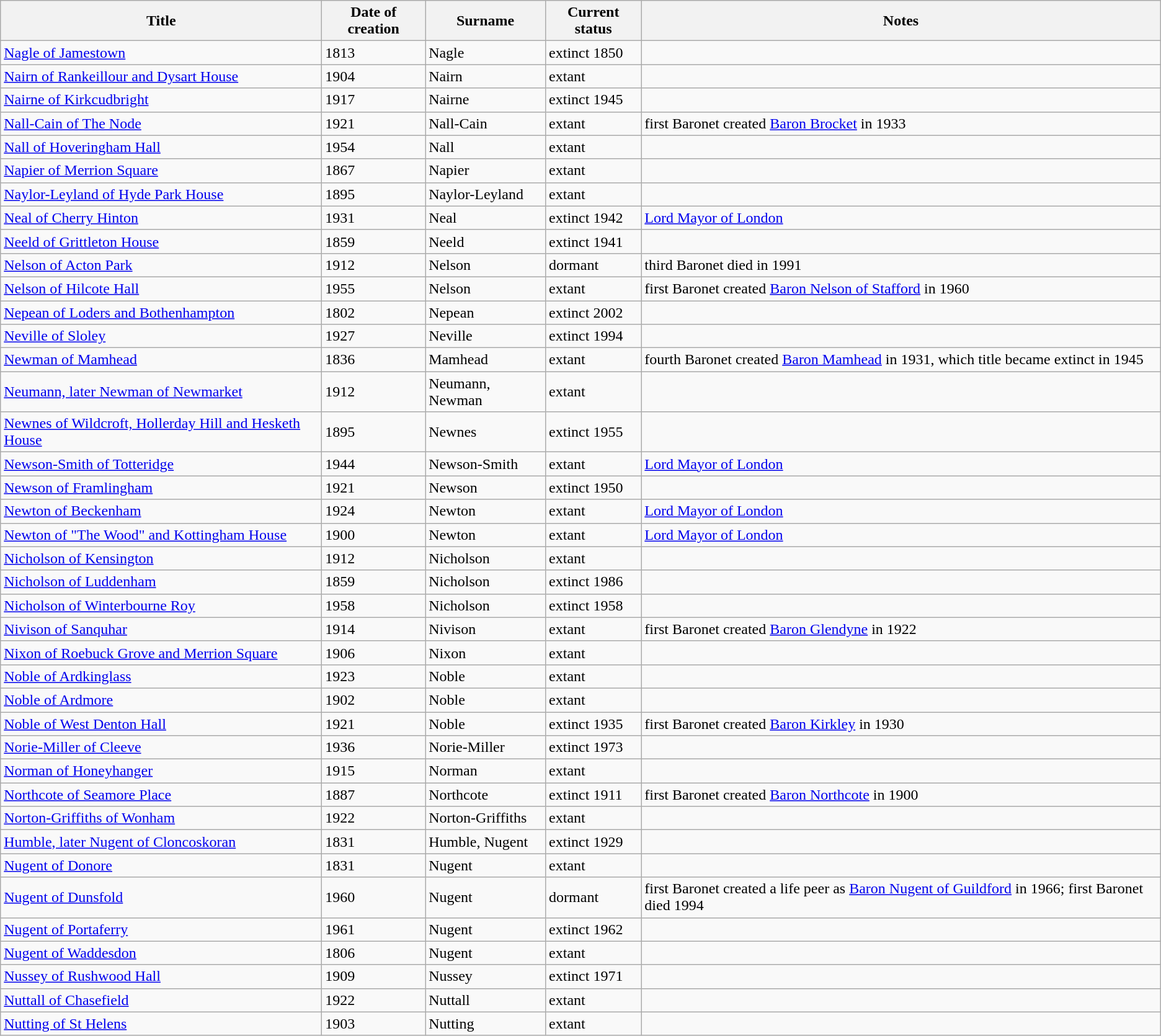<table class="wikitable">
<tr>
<th>Title</th>
<th>Date of creation</th>
<th>Surname</th>
<th>Current status</th>
<th>Notes</th>
</tr>
<tr>
<td><a href='#'>Nagle of Jamestown</a></td>
<td>1813</td>
<td>Nagle</td>
<td>extinct 1850</td>
<td></td>
</tr>
<tr>
<td><a href='#'>Nairn of Rankeillour and Dysart House</a></td>
<td>1904</td>
<td>Nairn</td>
<td>extant</td>
<td></td>
</tr>
<tr>
<td><a href='#'>Nairne of Kirkcudbright</a></td>
<td>1917</td>
<td>Nairne</td>
<td>extinct 1945</td>
<td></td>
</tr>
<tr>
<td><a href='#'>Nall-Cain of The Node</a></td>
<td>1921</td>
<td>Nall-Cain</td>
<td>extant</td>
<td>first Baronet created <a href='#'>Baron Brocket</a> in 1933</td>
</tr>
<tr>
<td><a href='#'>Nall of Hoveringham Hall</a></td>
<td>1954</td>
<td>Nall</td>
<td>extant</td>
<td></td>
</tr>
<tr>
<td><a href='#'>Napier of Merrion Square</a></td>
<td>1867</td>
<td>Napier</td>
<td>extant</td>
<td></td>
</tr>
<tr>
<td><a href='#'>Naylor-Leyland of Hyde Park House</a></td>
<td>1895</td>
<td>Naylor-Leyland</td>
<td>extant</td>
<td></td>
</tr>
<tr>
<td><a href='#'>Neal of Cherry Hinton</a></td>
<td>1931</td>
<td>Neal</td>
<td>extinct 1942</td>
<td><a href='#'>Lord Mayor of London</a></td>
</tr>
<tr>
<td><a href='#'>Neeld of Grittleton House</a></td>
<td>1859</td>
<td>Neeld</td>
<td>extinct 1941</td>
<td></td>
</tr>
<tr>
<td><a href='#'>Nelson of Acton Park</a></td>
<td>1912</td>
<td>Nelson</td>
<td>dormant</td>
<td>third Baronet died in 1991</td>
</tr>
<tr>
<td><a href='#'>Nelson of Hilcote Hall</a></td>
<td>1955</td>
<td>Nelson</td>
<td>extant</td>
<td>first Baronet created <a href='#'>Baron Nelson of Stafford</a> in 1960</td>
</tr>
<tr>
<td><a href='#'>Nepean of Loders and Bothenhampton</a></td>
<td>1802</td>
<td>Nepean</td>
<td>extinct 2002</td>
<td></td>
</tr>
<tr>
<td><a href='#'>Neville of Sloley</a></td>
<td>1927</td>
<td>Neville</td>
<td>extinct 1994</td>
<td></td>
</tr>
<tr>
<td><a href='#'>Newman of Mamhead</a></td>
<td>1836</td>
<td>Mamhead</td>
<td>extant</td>
<td>fourth Baronet created <a href='#'>Baron Mamhead</a> in 1931, which title became extinct in 1945</td>
</tr>
<tr>
<td><a href='#'>Neumann, later Newman of Newmarket</a></td>
<td>1912</td>
<td>Neumann, Newman</td>
<td>extant</td>
<td></td>
</tr>
<tr>
<td><a href='#'>Newnes of Wildcroft, Hollerday Hill and Hesketh House</a></td>
<td>1895</td>
<td>Newnes</td>
<td>extinct 1955</td>
<td></td>
</tr>
<tr>
<td><a href='#'>Newson-Smith of Totteridge</a></td>
<td>1944</td>
<td>Newson-Smith</td>
<td>extant</td>
<td><a href='#'>Lord Mayor of London</a></td>
</tr>
<tr>
<td><a href='#'>Newson of Framlingham</a></td>
<td>1921</td>
<td>Newson</td>
<td>extinct 1950</td>
<td></td>
</tr>
<tr>
<td><a href='#'>Newton of Beckenham</a></td>
<td>1924</td>
<td>Newton</td>
<td>extant</td>
<td><a href='#'>Lord Mayor of London</a></td>
</tr>
<tr>
<td><a href='#'>Newton of "The Wood" and Kottingham House</a></td>
<td>1900</td>
<td>Newton</td>
<td>extant</td>
<td><a href='#'>Lord Mayor of London</a></td>
</tr>
<tr>
<td><a href='#'>Nicholson of Kensington</a></td>
<td>1912</td>
<td>Nicholson</td>
<td>extant</td>
<td></td>
</tr>
<tr>
<td><a href='#'>Nicholson of Luddenham</a></td>
<td>1859</td>
<td>Nicholson</td>
<td>extinct 1986</td>
<td></td>
</tr>
<tr>
<td><a href='#'>Nicholson of Winterbourne Roy</a></td>
<td>1958</td>
<td>Nicholson</td>
<td>extinct 1958</td>
<td></td>
</tr>
<tr>
<td><a href='#'>Nivison of Sanquhar</a></td>
<td>1914</td>
<td>Nivison</td>
<td>extant</td>
<td>first Baronet created <a href='#'>Baron Glendyne</a> in 1922</td>
</tr>
<tr>
<td><a href='#'>Nixon of Roebuck Grove and Merrion Square</a></td>
<td>1906</td>
<td>Nixon</td>
<td>extant</td>
<td></td>
</tr>
<tr>
<td><a href='#'>Noble of Ardkinglass</a></td>
<td>1923</td>
<td>Noble</td>
<td>extant</td>
<td></td>
</tr>
<tr>
<td><a href='#'>Noble of Ardmore</a></td>
<td>1902</td>
<td>Noble</td>
<td>extant</td>
<td></td>
</tr>
<tr>
<td><a href='#'>Noble of West Denton Hall</a></td>
<td>1921</td>
<td>Noble</td>
<td>extinct 1935</td>
<td>first Baronet created <a href='#'>Baron Kirkley</a> in 1930</td>
</tr>
<tr>
<td><a href='#'>Norie-Miller of Cleeve</a></td>
<td>1936</td>
<td>Norie-Miller</td>
<td>extinct 1973</td>
<td></td>
</tr>
<tr>
<td><a href='#'>Norman of Honeyhanger</a></td>
<td>1915</td>
<td>Norman</td>
<td>extant</td>
<td></td>
</tr>
<tr>
<td><a href='#'>Northcote of Seamore Place</a></td>
<td>1887</td>
<td>Northcote</td>
<td>extinct 1911</td>
<td>first Baronet created <a href='#'>Baron Northcote</a> in 1900</td>
</tr>
<tr>
<td><a href='#'>Norton-Griffiths of Wonham</a></td>
<td>1922</td>
<td>Norton-Griffiths</td>
<td>extant</td>
<td></td>
</tr>
<tr>
<td><a href='#'>Humble, later Nugent of Cloncoskoran</a></td>
<td>1831</td>
<td>Humble, Nugent</td>
<td>extinct 1929</td>
<td></td>
</tr>
<tr>
<td><a href='#'>Nugent of Donore</a></td>
<td>1831</td>
<td>Nugent</td>
<td>extant</td>
<td></td>
</tr>
<tr>
<td><a href='#'>Nugent of Dunsfold</a></td>
<td>1960</td>
<td>Nugent</td>
<td>dormant</td>
<td>first Baronet created a life peer as <a href='#'>Baron Nugent of Guildford</a> in 1966; first Baronet died 1994</td>
</tr>
<tr>
<td><a href='#'>Nugent of Portaferry</a></td>
<td>1961</td>
<td>Nugent</td>
<td>extinct 1962</td>
<td></td>
</tr>
<tr>
<td><a href='#'>Nugent of Waddesdon</a></td>
<td>1806</td>
<td>Nugent</td>
<td>extant</td>
<td></td>
</tr>
<tr>
<td><a href='#'>Nussey of Rushwood Hall</a></td>
<td>1909</td>
<td>Nussey</td>
<td>extinct 1971</td>
<td></td>
</tr>
<tr>
<td><a href='#'>Nuttall of Chasefield</a></td>
<td>1922</td>
<td>Nuttall</td>
<td>extant</td>
<td></td>
</tr>
<tr>
<td><a href='#'>Nutting of St Helens</a></td>
<td>1903</td>
<td>Nutting</td>
<td>extant</td>
<td></td>
</tr>
</table>
